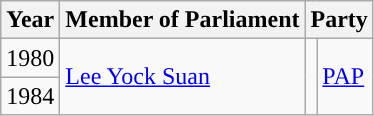<table class="wikitable">
<tr>
<th>Year</th>
<th>Member of Parliament</th>
<th colspan="2">Party</th>
</tr>
<tr>
<td>1980</td>
<td rowspan="2"><a href='#'>Lee Yock Suan</a></td>
<td rowspan="2"></td>
<td rowspan="2"><a href='#'>PAP</a></td>
</tr>
<tr>
<td>1984</td>
</tr>
</table>
